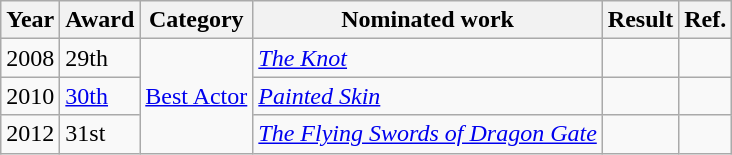<table class="wikitable">
<tr>
<th>Year</th>
<th>Award</th>
<th>Category</th>
<th>Nominated work</th>
<th>Result</th>
<th>Ref.</th>
</tr>
<tr>
<td>2008</td>
<td>29th</td>
<td rowspan=3><a href='#'>Best Actor</a></td>
<td><em><a href='#'>The Knot</a></em></td>
<td></td>
<td></td>
</tr>
<tr>
<td>2010</td>
<td><a href='#'>30th</a></td>
<td><em><a href='#'>Painted Skin</a></em></td>
<td></td>
<td></td>
</tr>
<tr>
<td>2012</td>
<td>31st</td>
<td><em><a href='#'>The Flying Swords of Dragon Gate</a></em></td>
<td></td>
<td></td>
</tr>
</table>
